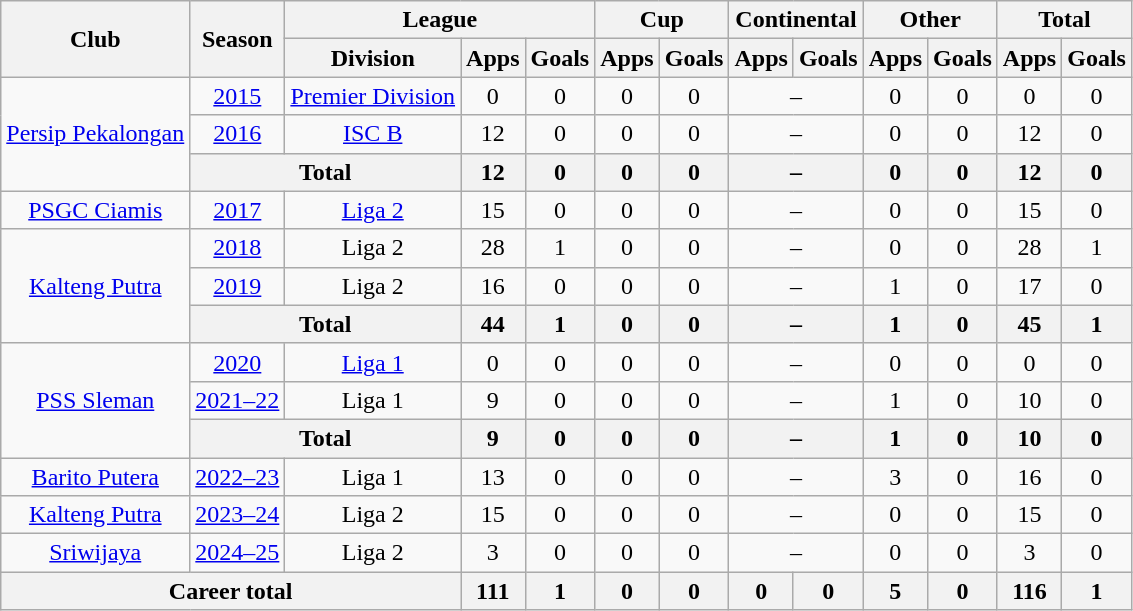<table class="wikitable" style="text-align:center">
<tr>
<th rowspan="2">Club</th>
<th rowspan="2">Season</th>
<th colspan="3">League</th>
<th colspan="2">Cup</th>
<th colspan="2">Continental</th>
<th colspan="2">Other</th>
<th colspan="2">Total</th>
</tr>
<tr>
<th>Division</th>
<th>Apps</th>
<th>Goals</th>
<th>Apps</th>
<th>Goals</th>
<th>Apps</th>
<th>Goals</th>
<th>Apps</th>
<th>Goals</th>
<th>Apps</th>
<th>Goals</th>
</tr>
<tr>
<td rowspan="3" valign="center"><a href='#'>Persip Pekalongan</a></td>
<td><a href='#'>2015</a></td>
<td><a href='#'>Premier Division</a></td>
<td>0</td>
<td>0</td>
<td>0</td>
<td>0</td>
<td colspan="2">–</td>
<td>0</td>
<td>0</td>
<td>0</td>
<td>0</td>
</tr>
<tr>
<td><a href='#'>2016</a></td>
<td><a href='#'>ISC B</a></td>
<td>12</td>
<td>0</td>
<td>0</td>
<td>0</td>
<td colspan="2">–</td>
<td>0</td>
<td>0</td>
<td>12</td>
<td>0</td>
</tr>
<tr>
<th colspan="2">Total</th>
<th>12</th>
<th>0</th>
<th>0</th>
<th>0</th>
<th colspan="2">–</th>
<th>0</th>
<th>0</th>
<th>12</th>
<th>0</th>
</tr>
<tr>
<td rowspan="1" valign="center"><a href='#'>PSGC Ciamis</a></td>
<td><a href='#'>2017</a></td>
<td rowspan="1" valign="center"><a href='#'>Liga 2</a></td>
<td>15</td>
<td>0</td>
<td>0</td>
<td>0</td>
<td colspan="2">–</td>
<td>0</td>
<td>0</td>
<td>15</td>
<td>0</td>
</tr>
<tr>
<td rowspan="3" valign="center"><a href='#'>Kalteng Putra</a></td>
<td><a href='#'>2018</a></td>
<td rowspan="1" valign="center">Liga 2</td>
<td>28</td>
<td>1</td>
<td>0</td>
<td>0</td>
<td colspan="2">–</td>
<td>0</td>
<td>0</td>
<td>28</td>
<td>1</td>
</tr>
<tr>
<td><a href='#'>2019</a></td>
<td rowspan="1" valign="center">Liga 2</td>
<td>16</td>
<td>0</td>
<td>0</td>
<td>0</td>
<td colspan="2">–</td>
<td>1</td>
<td>0</td>
<td>17</td>
<td>0</td>
</tr>
<tr>
<th colspan="2">Total</th>
<th>44</th>
<th>1</th>
<th>0</th>
<th>0</th>
<th colspan="2">–</th>
<th>1</th>
<th>0</th>
<th>45</th>
<th>1</th>
</tr>
<tr>
<td rowspan="3" valign="center"><a href='#'>PSS Sleman</a></td>
<td><a href='#'>2020</a></td>
<td rowspan="1" valign="center"><a href='#'>Liga 1</a></td>
<td>0</td>
<td>0</td>
<td>0</td>
<td>0</td>
<td colspan="2">–</td>
<td>0</td>
<td>0</td>
<td>0</td>
<td>0</td>
</tr>
<tr>
<td><a href='#'>2021–22</a></td>
<td rowspan="1" valign="center">Liga 1</td>
<td>9</td>
<td>0</td>
<td>0</td>
<td>0</td>
<td colspan="2">–</td>
<td>1</td>
<td>0</td>
<td>10</td>
<td>0</td>
</tr>
<tr>
<th colspan="2">Total</th>
<th>9</th>
<th>0</th>
<th>0</th>
<th>0</th>
<th colspan="2">–</th>
<th>1</th>
<th>0</th>
<th>10</th>
<th>0</th>
</tr>
<tr>
<td rowspan="1"><a href='#'>Barito Putera</a></td>
<td><a href='#'>2022–23</a></td>
<td rowspan="1">Liga 1</td>
<td>13</td>
<td>0</td>
<td>0</td>
<td>0</td>
<td colspan="2">–</td>
<td>3</td>
<td>0</td>
<td>16</td>
<td>0</td>
</tr>
<tr>
<td rowspan="1"><a href='#'>Kalteng Putra</a></td>
<td><a href='#'>2023–24</a></td>
<td rowspan="1">Liga 2</td>
<td>15</td>
<td>0</td>
<td>0</td>
<td>0</td>
<td colspan="2">–</td>
<td>0</td>
<td>0</td>
<td>15</td>
<td>0</td>
</tr>
<tr>
<td rowspan="1"><a href='#'>Sriwijaya</a></td>
<td><a href='#'>2024–25</a></td>
<td rowspan="1">Liga 2</td>
<td>3</td>
<td>0</td>
<td>0</td>
<td>0</td>
<td colspan="2">–</td>
<td>0</td>
<td>0</td>
<td>3</td>
<td>0</td>
</tr>
<tr>
<th colspan="3">Career total</th>
<th>111</th>
<th>1</th>
<th>0</th>
<th>0</th>
<th>0</th>
<th>0</th>
<th>5</th>
<th>0</th>
<th>116</th>
<th>1</th>
</tr>
</table>
